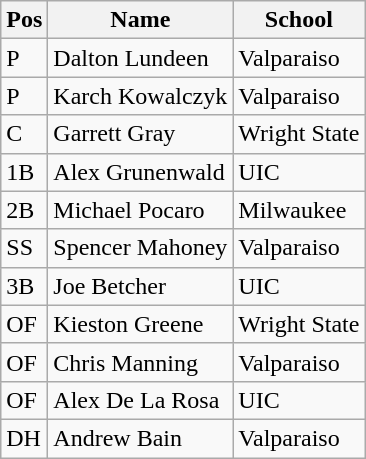<table class=wikitable>
<tr>
<th>Pos</th>
<th>Name</th>
<th>School</th>
</tr>
<tr>
<td>P</td>
<td>Dalton Lundeen</td>
<td>Valparaiso</td>
</tr>
<tr>
<td>P</td>
<td>Karch Kowalczyk</td>
<td>Valparaiso</td>
</tr>
<tr>
<td>C</td>
<td>Garrett Gray</td>
<td>Wright State</td>
</tr>
<tr>
<td>1B</td>
<td>Alex Grunenwald</td>
<td>UIC</td>
</tr>
<tr>
<td>2B</td>
<td>Michael Pocaro</td>
<td>Milwaukee</td>
</tr>
<tr>
<td>SS</td>
<td>Spencer Mahoney</td>
<td>Valparaiso</td>
</tr>
<tr>
<td>3B</td>
<td>Joe Betcher</td>
<td>UIC</td>
</tr>
<tr>
<td>OF</td>
<td>Kieston Greene</td>
<td>Wright State</td>
</tr>
<tr>
<td>OF</td>
<td>Chris Manning</td>
<td>Valparaiso</td>
</tr>
<tr>
<td>OF</td>
<td>Alex De La Rosa</td>
<td>UIC</td>
</tr>
<tr>
<td>DH</td>
<td>Andrew Bain</td>
<td>Valparaiso</td>
</tr>
</table>
